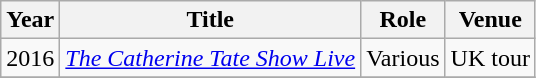<table class="wikitable sortable">
<tr>
<th>Year</th>
<th>Title</th>
<th>Role</th>
<th>Venue</th>
</tr>
<tr>
<td rowspan="1">2016</td>
<td><em><a href='#'>The Catherine Tate Show Live</a></em></td>
<td>Various</td>
<td>UK tour</td>
</tr>
<tr>
</tr>
</table>
